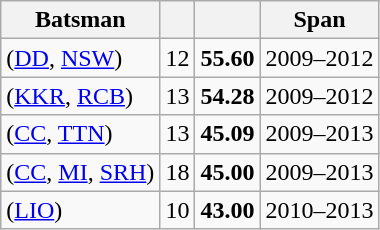<table class="wikitable sortable" style="text-align:center">
<tr>
<th>Batsman</th>
<th></th>
<th></th>
<th>Span</th>
</tr>
<tr>
<td style="text-align:left"> <span>(<a href='#'>DD</a>, <a href='#'>NSW</a>)</span></td>
<td>12</td>
<td><strong>55.60</strong></td>
<td>2009–2012</td>
</tr>
<tr>
<td style="text-align:left"> <span>(<a href='#'>KKR</a>, <a href='#'>RCB</a>)</span></td>
<td>13</td>
<td><strong>54.28</strong></td>
<td>2009–2012</td>
</tr>
<tr>
<td style="text-align:left"> <span>(<a href='#'>CC</a>, <a href='#'>TTN</a>)</span></td>
<td>13</td>
<td><strong>45.09</strong></td>
<td>2009–2013</td>
</tr>
<tr>
<td style="text-align:left"> <span>(<a href='#'>CC</a>, <a href='#'>MI</a>, <a href='#'>SRH</a>)</span></td>
<td>18</td>
<td><strong>45.00</strong></td>
<td>2009–2013</td>
</tr>
<tr>
<td style="text-align:left"> <span>(<a href='#'>LIO</a>)</span></td>
<td>10</td>
<td><strong>43.00</strong></td>
<td>2010–2013</td>
</tr>
</table>
